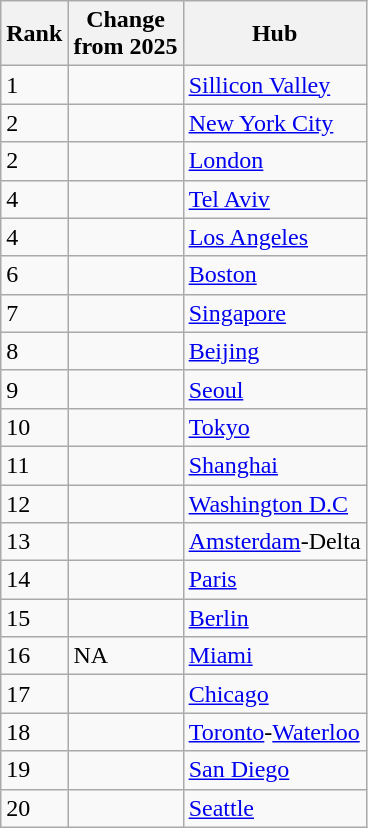<table class="wikitable">
<tr>
<th>Rank</th>
<th>Change<br>from 2025</th>
<th>Hub</th>
</tr>
<tr>
<td>1</td>
<td></td>
<td> <a href='#'>Sillicon Valley</a></td>
</tr>
<tr>
<td>2</td>
<td></td>
<td> <a href='#'>New York City</a></td>
</tr>
<tr>
<td>2</td>
<td></td>
<td> <a href='#'>London</a></td>
</tr>
<tr>
<td>4</td>
<td></td>
<td> <a href='#'>Tel Aviv</a></td>
</tr>
<tr>
<td>4</td>
<td></td>
<td> <a href='#'>Los Angeles</a></td>
</tr>
<tr>
<td>6</td>
<td></td>
<td> <a href='#'>Boston</a></td>
</tr>
<tr>
<td>7</td>
<td></td>
<td> <a href='#'>Singapore</a></td>
</tr>
<tr>
<td>8</td>
<td></td>
<td> <a href='#'>Beijing</a></td>
</tr>
<tr>
<td>9</td>
<td></td>
<td> <a href='#'>Seoul</a></td>
</tr>
<tr>
<td>10</td>
<td></td>
<td> <a href='#'>Tokyo</a></td>
</tr>
<tr>
<td>11</td>
<td></td>
<td> <a href='#'>Shanghai</a></td>
</tr>
<tr>
<td>12</td>
<td></td>
<td> <a href='#'>Washington D.C</a></td>
</tr>
<tr>
<td>13</td>
<td></td>
<td> <a href='#'>Amsterdam</a>-Delta</td>
</tr>
<tr>
<td>14</td>
<td></td>
<td> <a href='#'>Paris</a></td>
</tr>
<tr>
<td>15</td>
<td></td>
<td> <a href='#'>Berlin</a></td>
</tr>
<tr>
<td>16</td>
<td>NA</td>
<td> <a href='#'>Miami</a></td>
</tr>
<tr>
<td>17</td>
<td></td>
<td> <a href='#'>Chicago</a></td>
</tr>
<tr>
<td>18</td>
<td></td>
<td> <a href='#'>Toronto</a>-<a href='#'>Waterloo</a></td>
</tr>
<tr>
<td>19</td>
<td></td>
<td> <a href='#'>San Diego</a></td>
</tr>
<tr>
<td>20</td>
<td></td>
<td> <a href='#'>Seattle</a></td>
</tr>
</table>
